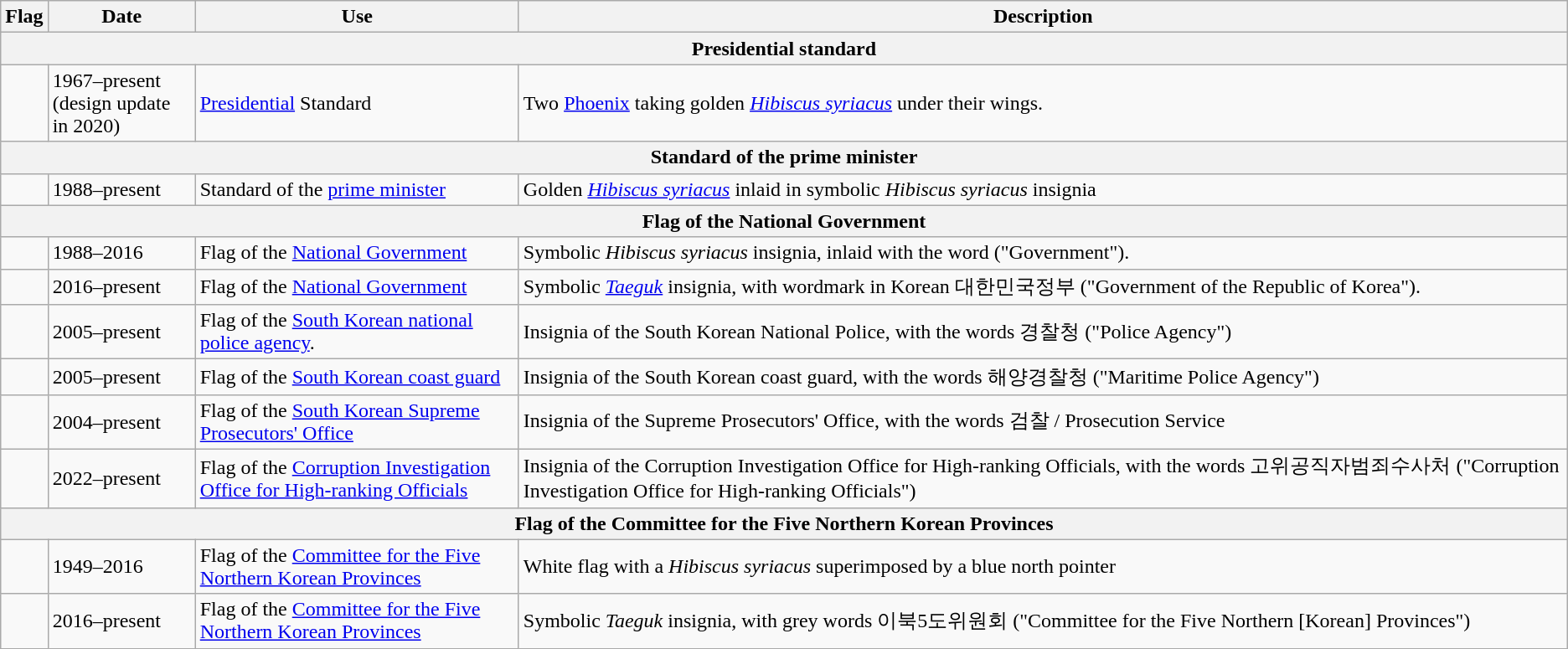<table class="wikitable">
<tr>
<th>Flag</th>
<th width="110px">Date</th>
<th style="width:250px">Use</th>
<th style="min-width:250px">Description</th>
</tr>
<tr>
<th colspan="4">Presidential standard</th>
</tr>
<tr>
<td></td>
<td>1967–present<br>(design update in 2020)</td>
<td><a href='#'>Presidential</a> Standard</td>
<td>Two <a href='#'>Phoenix</a> taking golden <em><a href='#'>Hibiscus syriacus</a></em> under their wings.</td>
</tr>
<tr>
<th colspan="4">Standard of the prime minister</th>
</tr>
<tr>
<td></td>
<td>1988–present</td>
<td>Standard of the <a href='#'>prime minister</a></td>
<td>Golden <em><a href='#'>Hibiscus syriacus</a></em> inlaid in symbolic <em>Hibiscus syriacus</em> insignia</td>
</tr>
<tr>
<th colspan="4">Flag of the National Government</th>
</tr>
<tr>
<td></td>
<td>1988–2016</td>
<td>Flag of the <a href='#'>National Government</a></td>
<td>Symbolic <em>Hibiscus syriacus</em> insignia, inlaid with the word  ("Government").</td>
</tr>
<tr>
<td></td>
<td>2016–present</td>
<td>Flag of the <a href='#'>National Government</a></td>
<td>Symbolic <em><a href='#'>Taeguk</a></em> insignia, with wordmark in Korean 대한민국정부 ("Government of the Republic of Korea").</td>
</tr>
<tr>
<td></td>
<td>2005–present</td>
<td>Flag of the <a href='#'>South Korean national police agency</a>.</td>
<td>Insignia of the South Korean National Police, with the words 경찰청 ("Police Agency")</td>
</tr>
<tr>
<td></td>
<td>2005–present</td>
<td>Flag of the <a href='#'>South Korean coast guard</a></td>
<td>Insignia of the South Korean coast guard, with the words 해양경찰청 ("Maritime Police Agency")</td>
</tr>
<tr>
<td></td>
<td>2004–present</td>
<td>Flag of the <a href='#'>South Korean Supreme Prosecutors' Office</a></td>
<td>Insignia of the Supreme Prosecutors' Office, with the words 검찰 / Prosecution Service</td>
</tr>
<tr>
<td></td>
<td>2022–present</td>
<td>Flag of the <a href='#'>Corruption Investigation Office for High-ranking Officials</a></td>
<td>Insignia of the Corruption Investigation Office for High-ranking Officials, with the words 고위공직자범죄수사처 ("Corruption Investigation Office for High-ranking Officials")</td>
</tr>
<tr>
<th colspan="4">Flag of the Committee for the Five Northern Korean Provinces</th>
</tr>
<tr>
<td></td>
<td>1949–2016</td>
<td>Flag of the <a href='#'>Committee for the Five Northern Korean Provinces</a></td>
<td>White flag with a <em>Hibiscus syriacus</em> superimposed by a blue north pointer</td>
</tr>
<tr>
<td></td>
<td>2016–present</td>
<td>Flag of the <a href='#'>Committee for the Five Northern Korean Provinces</a></td>
<td>Symbolic <em>Taeguk</em> insignia, with grey words 이북5도위원회 ("Committee for the Five Northern [Korean] Provinces")</td>
</tr>
</table>
